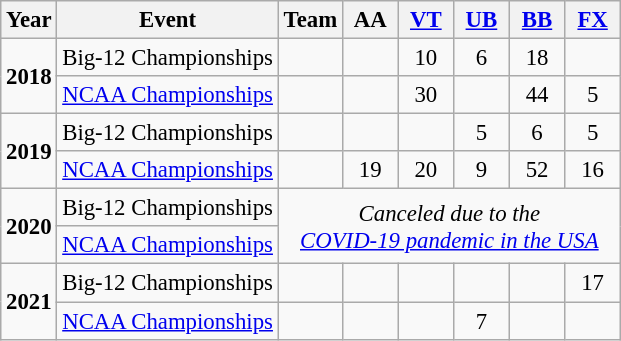<table class="wikitable" style="border-collapse: collapse; text-align:center; font-size: 95%;">
<tr>
<th align=center>Year</th>
<th align=center>Event</th>
<th style="width:30px;">Team</th>
<th style="width:30px;">AA</th>
<th style="width:30px;"><a href='#'>VT</a></th>
<th style="width:30px;"><a href='#'>UB</a></th>
<th style="width:30px;"><a href='#'>BB</a></th>
<th style="width:30px;"><a href='#'>FX</a></th>
</tr>
<tr>
<td rowspan="2"><strong>2018</strong></td>
<td align=left>Big-12 Championships</td>
<td></td>
<td></td>
<td>10</td>
<td>6</td>
<td>18</td>
<td></td>
</tr>
<tr>
<td align=left><a href='#'>NCAA Championships</a></td>
<td></td>
<td></td>
<td>30</td>
<td></td>
<td>44</td>
<td>5</td>
</tr>
<tr>
<td rowspan="2"><strong>2019</strong></td>
<td align=left>Big-12 Championships</td>
<td></td>
<td></td>
<td></td>
<td>5</td>
<td>6</td>
<td>5</td>
</tr>
<tr>
<td align=left><a href='#'>NCAA Championships</a></td>
<td></td>
<td>19</td>
<td>20</td>
<td>9</td>
<td>52</td>
<td>16</td>
</tr>
<tr>
<td rowspan="2"><strong>2020</strong></td>
<td align=left>Big-12 Championships</td>
<td rowspan="2" colspan="6"><em>Canceled due to the<br><a href='#'>COVID-19 pandemic in the USA</a></em></td>
</tr>
<tr>
<td align=left><a href='#'>NCAA Championships</a></td>
</tr>
<tr>
<td rowspan="2"><strong>2021</strong></td>
<td align=left>Big-12 Championships</td>
<td></td>
<td></td>
<td></td>
<td></td>
<td></td>
<td>17</td>
</tr>
<tr>
<td align=left><a href='#'>NCAA Championships</a></td>
<td></td>
<td></td>
<td></td>
<td>7</td>
<td></td>
<td></td>
</tr>
</table>
